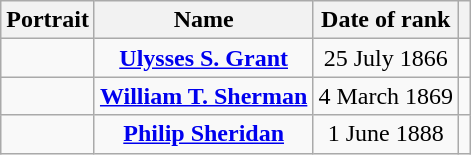<table class="wikitable sortable" style="text-align:center;">
<tr>
<th class="unsortable">Portrait</th>
<th>Name</th>
<th>Date of rank</th>
<th></th>
</tr>
<tr>
<td></td>
<td><strong><a href='#'>Ulysses S. Grant</a></strong><br></td>
<td>25 July 1866</td>
<td></td>
</tr>
<tr>
<td></td>
<td><strong><a href='#'>William T. Sherman</a></strong><br></td>
<td>4 March 1869</td>
<td></td>
</tr>
<tr>
<td></td>
<td><strong><a href='#'>Philip Sheridan</a></strong><br></td>
<td>1 June 1888</td>
<td></td>
</tr>
</table>
